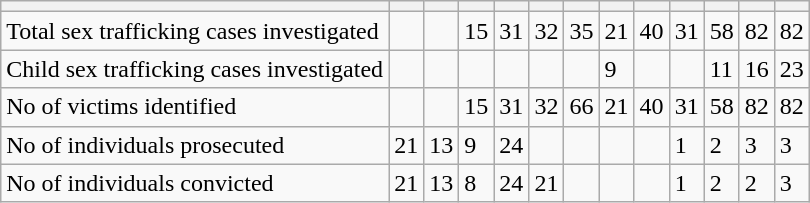<table class="wikitable">
<tr>
<th></th>
<th></th>
<th></th>
<th></th>
<th></th>
<th></th>
<th></th>
<th></th>
<th></th>
<th></th>
<th></th>
<th></th>
<th></th>
</tr>
<tr>
<td>Total sex trafficking cases investigated</td>
<td></td>
<td></td>
<td>15</td>
<td>31</td>
<td>32</td>
<td>35</td>
<td>21</td>
<td>40</td>
<td>31</td>
<td>58</td>
<td>82</td>
<td>82</td>
</tr>
<tr>
<td>Child sex trafficking cases investigated</td>
<td></td>
<td></td>
<td></td>
<td></td>
<td></td>
<td></td>
<td>9</td>
<td></td>
<td></td>
<td>11</td>
<td>16</td>
<td>23</td>
</tr>
<tr>
<td>No of victims identified</td>
<td></td>
<td></td>
<td>15</td>
<td>31</td>
<td>32</td>
<td>66</td>
<td>21</td>
<td>40</td>
<td>31</td>
<td>58</td>
<td>82</td>
<td>82</td>
</tr>
<tr>
<td>No of individuals prosecuted</td>
<td>21</td>
<td>13</td>
<td>9</td>
<td>24</td>
<td></td>
<td></td>
<td></td>
<td></td>
<td>1</td>
<td>2</td>
<td>3</td>
<td>3</td>
</tr>
<tr>
<td>No of individuals convicted</td>
<td>21</td>
<td>13</td>
<td>8</td>
<td>24</td>
<td>21</td>
<td></td>
<td></td>
<td></td>
<td>1</td>
<td>2</td>
<td>2</td>
<td>3</td>
</tr>
</table>
